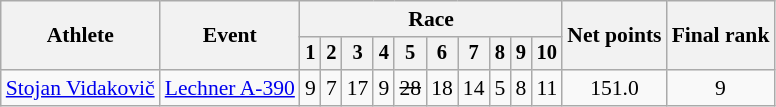<table class="wikitable" style="font-size:90%">
<tr>
<th rowspan="2">Athlete</th>
<th rowspan="2">Event</th>
<th colspan=10>Race</th>
<th rowspan=2>Net points</th>
<th rowspan=2>Final rank</th>
</tr>
<tr style="font-size:95%">
<th>1</th>
<th>2</th>
<th>3</th>
<th>4</th>
<th>5</th>
<th>6</th>
<th>7</th>
<th>8</th>
<th>9</th>
<th>10</th>
</tr>
<tr align=center>
<td align=left><a href='#'>Stojan Vidakovič</a></td>
<td align=left><a href='#'>Lechner A-390</a></td>
<td>9</td>
<td>7</td>
<td>17</td>
<td>9</td>
<td><s>28</s></td>
<td>18</td>
<td>14</td>
<td>5</td>
<td>8</td>
<td>11</td>
<td>151.0</td>
<td>9</td>
</tr>
</table>
